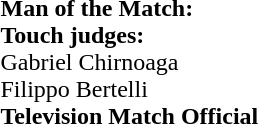<table style="width:100%">
<tr>
<td><br><strong>Man of the Match:</strong><br><strong>Touch judges:</strong>
<br>  Gabriel Chirnoaga
<br>  Filippo Bertelli
<br><strong>Television Match Official</strong>
<br></td>
</tr>
</table>
